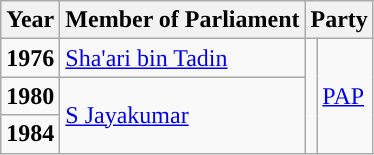<table class="wikitable">
<tr>
<th>Year</th>
<th>Member of Parliament</th>
<th colspan="2">Party</th>
</tr>
<tr>
<td><strong>1976</strong></td>
<td><a href='#'>Sha'ari bin Tadin</a></td>
<td rowspan="3"></td>
<td rowspan="3"><a href='#'>PAP</a></td>
</tr>
<tr>
<td><strong>1980</strong></td>
<td rowspan="2"><a href='#'>S Jayakumar</a></td>
</tr>
<tr>
<td><strong>1984</strong></td>
</tr>
</table>
